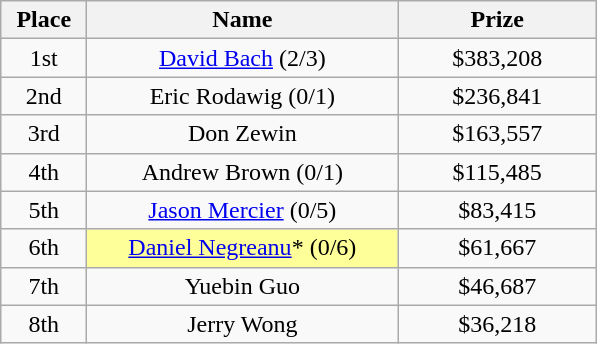<table class="wikitable">
<tr>
<th width="50">Place</th>
<th width="200">Name</th>
<th width="125">Prize</th>
</tr>
<tr>
<td align = "center">1st</td>
<td align = "center"><a href='#'>David Bach</a> (2/3)</td>
<td align = "center">$383,208</td>
</tr>
<tr>
<td align = "center">2nd</td>
<td align = "center">Eric Rodawig (0/1)</td>
<td align = "center">$236,841</td>
</tr>
<tr>
<td align = "center">3rd</td>
<td align = "center">Don Zewin</td>
<td align = "center">$163,557</td>
</tr>
<tr>
<td align = "center">4th</td>
<td align = "center">Andrew Brown (0/1)</td>
<td align = "center">$115,485</td>
</tr>
<tr>
<td align = "center">5th</td>
<td align = "center"><a href='#'>Jason Mercier</a> (0/5)</td>
<td align = "center">$83,415</td>
</tr>
<tr>
<td align = "center">6th</td>
<td align = "center" bgcolor="#FFFF99"><a href='#'>Daniel Negreanu</a>* (0/6)</td>
<td align = "center">$61,667</td>
</tr>
<tr>
<td align = "center">7th</td>
<td align = "center">Yuebin Guo</td>
<td align = "center">$46,687</td>
</tr>
<tr>
<td align = "center">8th</td>
<td align = "center">Jerry Wong</td>
<td align = "center">$36,218</td>
</tr>
</table>
